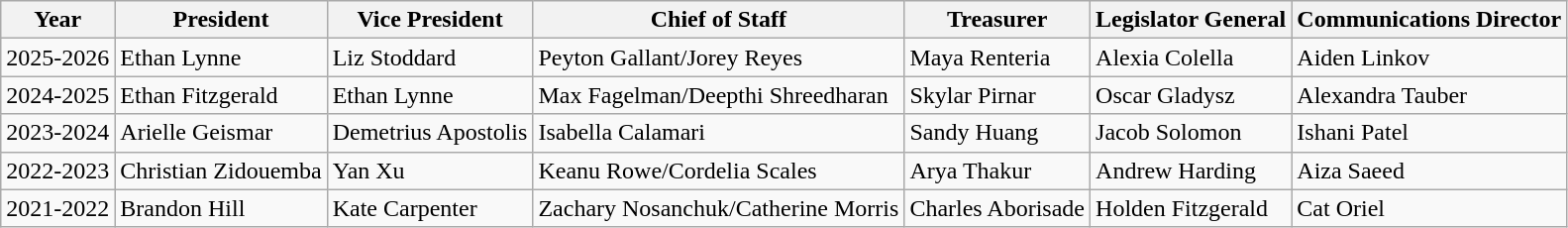<table class="wikitable">
<tr>
<th>Year</th>
<th>President</th>
<th>Vice President</th>
<th>Chief of Staff</th>
<th>Treasurer</th>
<th>Legislator General</th>
<th>Communications Director</th>
</tr>
<tr>
<td>2025-2026</td>
<td>Ethan Lynne</td>
<td>Liz Stoddard</td>
<td>Peyton Gallant/Jorey Reyes</td>
<td>Maya Renteria</td>
<td>Alexia Colella</td>
<td>Aiden Linkov</td>
</tr>
<tr>
<td>2024-2025</td>
<td>Ethan Fitzgerald</td>
<td>Ethan Lynne</td>
<td>Max Fagelman/Deepthi Shreedharan</td>
<td>Skylar Pirnar</td>
<td>Oscar Gladysz</td>
<td>Alexandra Tauber</td>
</tr>
<tr>
<td>2023-2024</td>
<td>Arielle Geismar</td>
<td>Demetrius Apostolis</td>
<td>Isabella Calamari</td>
<td>Sandy Huang</td>
<td>Jacob Solomon</td>
<td>Ishani Patel</td>
</tr>
<tr>
<td>2022-2023</td>
<td>Christian Zidouemba</td>
<td>Yan Xu</td>
<td>Keanu Rowe/Cordelia Scales</td>
<td>Arya Thakur</td>
<td>Andrew Harding</td>
<td>Aiza Saeed</td>
</tr>
<tr>
<td>2021-2022</td>
<td>Brandon Hill</td>
<td>Kate Carpenter</td>
<td>Zachary Nosanchuk/Catherine Morris</td>
<td>Charles Aborisade</td>
<td>Holden Fitzgerald</td>
<td>Cat Oriel</td>
</tr>
</table>
